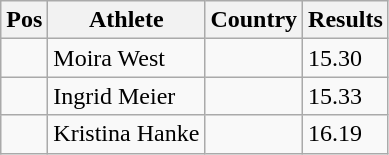<table class="wikitable">
<tr>
<th>Pos</th>
<th>Athlete</th>
<th>Country</th>
<th>Results</th>
</tr>
<tr>
<td align="center"></td>
<td>Moira West</td>
<td></td>
<td>15.30</td>
</tr>
<tr>
<td align="center"></td>
<td>Ingrid Meier</td>
<td></td>
<td>15.33</td>
</tr>
<tr>
<td align="center"></td>
<td>Kristina Hanke</td>
<td></td>
<td>16.19</td>
</tr>
</table>
